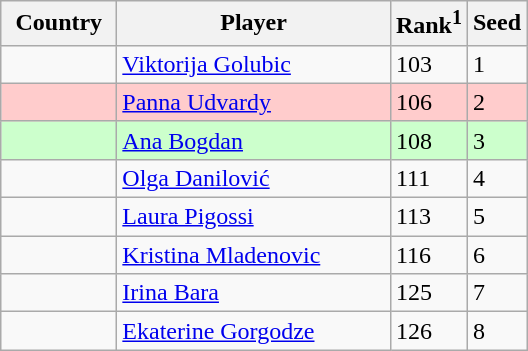<table class="sortable wikitable">
<tr>
<th width="70">Country</th>
<th width="175">Player</th>
<th>Rank<sup>1</sup></th>
<th>Seed</th>
</tr>
<tr>
<td></td>
<td><a href='#'>Viktorija Golubic</a></td>
<td>103</td>
<td>1</td>
</tr>
<tr style="background:#fcc;">
<td></td>
<td><a href='#'>Panna Udvardy</a></td>
<td>106</td>
<td>2</td>
</tr>
<tr style="background:#cfc;">
<td></td>
<td><a href='#'>Ana Bogdan</a></td>
<td>108</td>
<td>3</td>
</tr>
<tr>
<td></td>
<td><a href='#'>Olga Danilović</a></td>
<td>111</td>
<td>4</td>
</tr>
<tr>
<td></td>
<td><a href='#'>Laura Pigossi</a></td>
<td>113</td>
<td>5</td>
</tr>
<tr>
<td></td>
<td><a href='#'>Kristina Mladenovic</a></td>
<td>116</td>
<td>6</td>
</tr>
<tr>
<td></td>
<td><a href='#'>Irina Bara</a></td>
<td>125</td>
<td>7</td>
</tr>
<tr>
<td></td>
<td><a href='#'>Ekaterine Gorgodze</a></td>
<td>126</td>
<td>8</td>
</tr>
</table>
